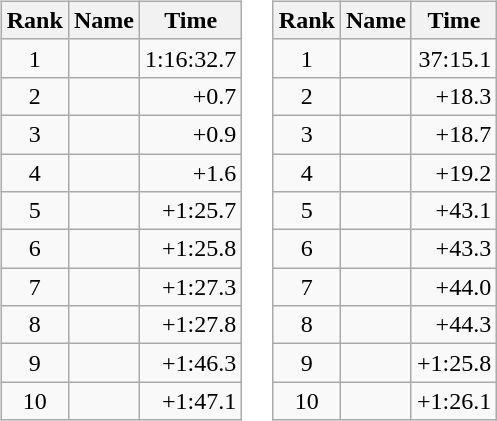<table border="0">
<tr>
<td valign="top"><br><table class="wikitable">
<tr>
<th>Rank</th>
<th>Name</th>
<th>Time</th>
</tr>
<tr>
<td align=center>1</td>
<td></td>
<td align=right>1:16:32.7</td>
</tr>
<tr>
<td align=center>2</td>
<td></td>
<td align="right">+0.7</td>
</tr>
<tr>
<td align=center>3</td>
<td></td>
<td align="right">+0.9</td>
</tr>
<tr>
<td align=center>4</td>
<td></td>
<td align="right">+1.6</td>
</tr>
<tr>
<td align=center>5</td>
<td></td>
<td align="right">+1:25.7</td>
</tr>
<tr>
<td align=center>6</td>
<td></td>
<td align="right">+1:25.8</td>
</tr>
<tr>
<td align=center>7</td>
<td></td>
<td align="right">+1:27.3</td>
</tr>
<tr>
<td align=center>8</td>
<td></td>
<td align="right">+1:27.8</td>
</tr>
<tr>
<td align=center>9</td>
<td></td>
<td align="right">+1:46.3</td>
</tr>
<tr>
<td align=center>10</td>
<td></td>
<td align="right">+1:47.1</td>
</tr>
</table>
</td>
<td valign="top"><br><table class="wikitable">
<tr>
<th>Rank</th>
<th>Name</th>
<th>Time</th>
</tr>
<tr>
<td align=center>1</td>
<td></td>
<td align="right">37:15.1</td>
</tr>
<tr>
<td align=center>2</td>
<td></td>
<td align="right">+18.3</td>
</tr>
<tr>
<td align=center>3</td>
<td></td>
<td align="right">+18.7</td>
</tr>
<tr>
<td align=center>4</td>
<td></td>
<td align="right">+19.2</td>
</tr>
<tr>
<td align=center>5</td>
<td></td>
<td align="right">+43.1</td>
</tr>
<tr>
<td align=center>6</td>
<td></td>
<td align="right">+43.3</td>
</tr>
<tr>
<td align=center>7</td>
<td></td>
<td align="right">+44.0</td>
</tr>
<tr>
<td align=center>8</td>
<td></td>
<td align="right">+44.3</td>
</tr>
<tr>
<td align=center>9</td>
<td></td>
<td align="right">+1:25.8</td>
</tr>
<tr>
<td align=center>10</td>
<td></td>
<td align="right">+1:26.1</td>
</tr>
</table>
</td>
</tr>
</table>
